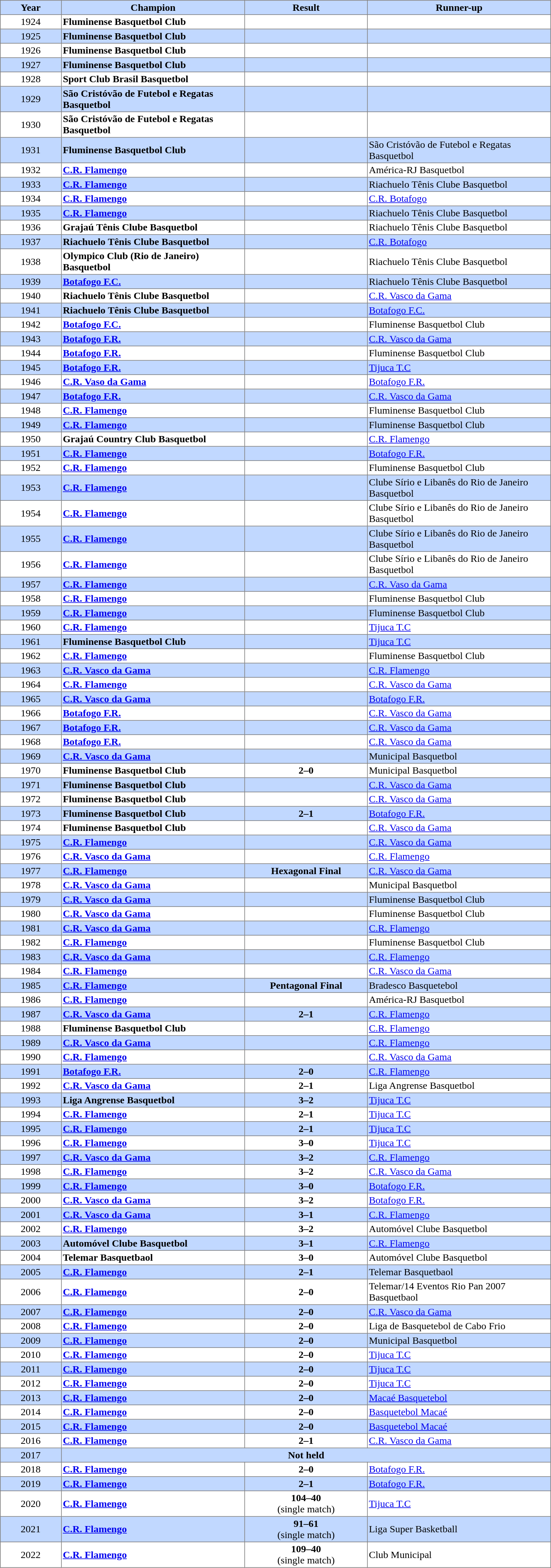<table class="toccolours" border="1" cellpadding="2" style="border-collapse: collapse; text-align: center; width: 70%; margin: 0 auto;">
<tr style="background: #C1D8FF;">
<th width=5%>Year</th>
<th width=15%>Champion</th>
<th width=10%>Result</th>
<th width=15%>Runner-up</th>
</tr>
<tr>
<td>1924</td>
<td align="left"><strong>Fluminense Basquetbol Club</strong></td>
<td></td>
<td></td>
</tr>
<tr style="background: #C1D8FF;">
<td>1925</td>
<td align="left"><strong>Fluminense Basquetbol Club</strong></td>
<td></td>
<td></td>
</tr>
<tr>
<td>1926</td>
<td align="left"><strong>Fluminense Basquetbol Club</strong></td>
<td></td>
<td></td>
</tr>
<tr style="background: #C1D8FF;">
<td>1927</td>
<td align="left"><strong>Fluminense Basquetbol Club</strong></td>
<td></td>
<td></td>
</tr>
<tr>
<td>1928</td>
<td align="left"><strong>Sport Club Brasil Basquetbol</strong></td>
<td></td>
<td></td>
</tr>
<tr style="background: #C1D8FF;">
<td>1929</td>
<td align="left"><strong>São Cristóvão de Futebol e Regatas Basquetbol</strong></td>
<td></td>
<td></td>
</tr>
<tr>
<td>1930</td>
<td align="left"><strong>São Cristóvão de Futebol e Regatas Basquetbol</strong></td>
<td></td>
<td></td>
</tr>
<tr style="background: #C1D8FF;">
<td>1931</td>
<td align="left"><strong>Fluminense Basquetbol Club</strong></td>
<td></td>
<td align="left">São Cristóvão de Futebol e Regatas Basquetbol</td>
</tr>
<tr>
<td>1932</td>
<td align="left"><strong><a href='#'>C.R. Flamengo</a></strong></td>
<td></td>
<td align="left">América-RJ Basquetbol</td>
</tr>
<tr style="background: #C1D8FF;">
<td>1933</td>
<td align="left"><strong><a href='#'>C.R. Flamengo</a></strong></td>
<td></td>
<td align="left">Riachuelo Tênis Clube Basquetbol</td>
</tr>
<tr>
<td>1934</td>
<td align="left"><strong><a href='#'>C.R. Flamengo</a></strong></td>
<td></td>
<td align="left"><a href='#'>C.R. Botafogo</a></td>
</tr>
<tr style="background: #C1D8FF;">
<td>1935</td>
<td align="left"><strong><a href='#'>C.R. Flamengo</a></strong></td>
<td></td>
<td align="left">Riachuelo Tênis Clube Basquetbol</td>
</tr>
<tr>
<td>1936</td>
<td align="left"><strong>Grajaú Tênis Clube Basquetbol</strong></td>
<td></td>
<td align="left">Riachuelo Tênis Clube Basquetbol</td>
</tr>
<tr style="background: #C1D8FF;">
<td>1937</td>
<td align="left"><strong>Riachuelo Tênis Clube Basquetbol</strong></td>
<td></td>
<td align="left"><a href='#'>C.R. Botafogo</a></td>
</tr>
<tr>
<td>1938</td>
<td align="left"><strong>Olympico Club (Rio de Janeiro) Basquetbol</strong></td>
<td></td>
<td align="left">Riachuelo Tênis Clube Basquetbol</td>
</tr>
<tr style="background: #C1D8FF;">
<td>1939</td>
<td align="left"><strong><a href='#'>Botafogo F.C.</a></strong></td>
<td></td>
<td align="left">Riachuelo Tênis Clube Basquetbol</td>
</tr>
<tr>
<td>1940</td>
<td align="left"><strong>Riachuelo Tênis Clube Basquetbol</strong></td>
<td></td>
<td align="left"><a href='#'>C.R. Vasco da Gama</a></td>
</tr>
<tr style="background: #C1D8FF;">
<td>1941</td>
<td align="left"><strong>Riachuelo Tênis Clube Basquetbol</strong></td>
<td></td>
<td align="left"><a href='#'>Botafogo F.C.</a></td>
</tr>
<tr>
<td>1942</td>
<td align="left"><strong><a href='#'>Botafogo F.C.</a></strong></td>
<td></td>
<td align="left">Fluminense Basquetbol Club</td>
</tr>
<tr style="background: #C1D8FF;">
<td>1943</td>
<td align="left"><strong><a href='#'>Botafogo F.R.</a></strong></td>
<td></td>
<td align="left"><a href='#'>C.R. Vasco da Gama</a></td>
</tr>
<tr>
<td>1944</td>
<td align="left"><strong><a href='#'>Botafogo F.R.</a></strong></td>
<td></td>
<td align="left">Fluminense Basquetbol Club</td>
</tr>
<tr style="background: #C1D8FF;">
<td>1945</td>
<td align="left"><strong><a href='#'>Botafogo F.R.</a></strong></td>
<td></td>
<td align="left"><a href='#'>Tijuca T.C</a></td>
</tr>
<tr>
<td>1946</td>
<td align="left"><strong><a href='#'>C.R. Vaso da Gama</a></strong></td>
<td></td>
<td align="left"><a href='#'>Botafogo F.R.</a></td>
</tr>
<tr style="background: #C1D8FF;">
<td>1947</td>
<td align="left"><strong><a href='#'>Botafogo F.R.</a></strong></td>
<td></td>
<td align="left"><a href='#'>C.R. Vasco da Gama</a></td>
</tr>
<tr>
<td>1948</td>
<td align="left"><strong><a href='#'>C.R. Flamengo</a></strong></td>
<td></td>
<td align="left">Fluminense Basquetbol Club</td>
</tr>
<tr style="background: #C1D8FF;">
<td>1949</td>
<td align="left"><strong><a href='#'>C.R. Flamengo</a></strong></td>
<td></td>
<td align="left">Fluminense Basquetbol Club</td>
</tr>
<tr>
<td>1950</td>
<td align="left"><strong>Grajaú Country Club Basquetbol</strong></td>
<td></td>
<td align="left"><a href='#'>C.R. Flamengo</a></td>
</tr>
<tr style="background: #C1D8FF;">
<td>1951</td>
<td align="left"><strong><a href='#'>C.R. Flamengo</a></strong></td>
<td></td>
<td align="left"><a href='#'>Botafogo F.R.</a></td>
</tr>
<tr>
<td>1952</td>
<td align="left"><strong><a href='#'>C.R. Flamengo</a></strong></td>
<td></td>
<td align="left">Fluminense Basquetbol Club</td>
</tr>
<tr style="background: #C1D8FF;">
<td>1953</td>
<td align="left"><strong><a href='#'>C.R. Flamengo</a></strong></td>
<td></td>
<td align="left">Clube Sírio e Libanês do Rio de Janeiro Basquetbol</td>
</tr>
<tr>
<td>1954</td>
<td align="left"><strong><a href='#'>C.R. Flamengo</a></strong></td>
<td></td>
<td align="left">Clube Sírio e Libanês do Rio de Janeiro Basquetbol</td>
</tr>
<tr style="background: #C1D8FF;">
<td>1955</td>
<td align="left"><strong><a href='#'>C.R. Flamengo</a></strong></td>
<td></td>
<td align="left">Clube Sírio e Libanês do Rio de Janeiro Basquetbol</td>
</tr>
<tr>
<td>1956</td>
<td align="left"><strong><a href='#'>C.R. Flamengo</a></strong></td>
<td></td>
<td align="left">Clube Sírio e Libanês do Rio de Janeiro Basquetbol</td>
</tr>
<tr style="background: #C1D8FF;">
<td>1957</td>
<td align="left"><strong><a href='#'>C.R. Flamengo</a></strong></td>
<td></td>
<td align="left"><a href='#'>C.R. Vaso da Gama</a></td>
</tr>
<tr>
<td>1958</td>
<td align="left"><strong><a href='#'>C.R. Flamengo</a></strong></td>
<td></td>
<td align="left">Fluminense Basquetbol Club</td>
</tr>
<tr style="background: #C1D8FF;">
<td>1959</td>
<td align="left"><strong><a href='#'>C.R. Flamengo</a></strong></td>
<td></td>
<td align="left">Fluminense Basquetbol Club</td>
</tr>
<tr>
<td>1960</td>
<td align="left"><strong><a href='#'>C.R. Flamengo</a></strong></td>
<td></td>
<td align="left"><a href='#'>Tijuca T.C</a></td>
</tr>
<tr style="background: #C1D8FF;">
<td>1961</td>
<td align="left"><strong>Fluminense Basquetbol Club</strong></td>
<td></td>
<td align="left"><a href='#'>Tijuca T.C</a></td>
</tr>
<tr>
<td>1962</td>
<td align="left"><strong><a href='#'>C.R. Flamengo</a></strong></td>
<td></td>
<td align="left">Fluminense Basquetbol Club</td>
</tr>
<tr style="background: #C1D8FF;">
<td>1963</td>
<td align="left"><strong><a href='#'>C.R. Vasco da Gama</a></strong></td>
<td></td>
<td align="left"><a href='#'>C.R. Flamengo</a></td>
</tr>
<tr>
<td>1964</td>
<td align="left"><strong><a href='#'>C.R. Flamengo</a></strong></td>
<td></td>
<td align="left"><a href='#'>C.R. Vasco da Gama</a></td>
</tr>
<tr style="background: #C1D8FF;">
<td>1965</td>
<td align="left"><strong><a href='#'>C.R. Vasco da Gama</a></strong></td>
<td></td>
<td align="left"><a href='#'>Botafogo F.R.</a></td>
</tr>
<tr>
<td>1966</td>
<td align="left"><strong><a href='#'>Botafogo F.R.</a></strong></td>
<td></td>
<td align="left"><a href='#'>C.R. Vasco da Gama</a></td>
</tr>
<tr style="background: #C1D8FF;">
<td>1967</td>
<td align="left"><strong><a href='#'>Botafogo F.R.</a></strong></td>
<td></td>
<td align="left"><a href='#'>C.R. Vasco da Gama</a></td>
</tr>
<tr>
<td>1968</td>
<td align="left"><strong><a href='#'>Botafogo F.R.</a></strong></td>
<td></td>
<td align="left"><a href='#'>C.R. Vasco da Gama</a></td>
</tr>
<tr style="background: #C1D8FF;">
<td>1969</td>
<td align="left"><strong><a href='#'>C.R. Vasco da Gama</a></strong></td>
<td></td>
<td align="left">Municipal Basquetbol</td>
</tr>
<tr>
<td>1970</td>
<td align="left"><strong>Fluminense Basquetbol Club</strong></td>
<td><strong>2–0</strong></td>
<td align="left">Municipal Basquetbol</td>
</tr>
<tr style="background: #C1D8FF;">
<td>1971</td>
<td align="left"><strong>Fluminense Basquetbol Club</strong></td>
<td></td>
<td align="left"><a href='#'>C.R. Vasco da Gama</a></td>
</tr>
<tr>
<td>1972</td>
<td align="left"><strong>Fluminense Basquetbol Club</strong></td>
<td></td>
<td align="left"><a href='#'>C.R. Vasco da Gama</a></td>
</tr>
<tr style="background: #C1D8FF;">
<td>1973</td>
<td align="left"><strong>Fluminense Basquetbol Club</strong></td>
<td><strong>2–1</strong></td>
<td align="left"><a href='#'>Botafogo F.R.</a></td>
</tr>
<tr>
<td>1974</td>
<td align="left"><strong>Fluminense Basquetbol Club</strong></td>
<td></td>
<td align="left"><a href='#'>C.R. Vasco da Gama</a></td>
</tr>
<tr style="background: #C1D8FF;">
<td>1975</td>
<td align="left"><strong><a href='#'>C.R. Flamengo</a></strong></td>
<td></td>
<td align="left"><a href='#'>C.R. Vasco da Gama</a></td>
</tr>
<tr>
<td>1976</td>
<td align="left"><strong><a href='#'>C.R. Vasco da Gama</a></strong></td>
<td></td>
<td align="left"><a href='#'>C.R. Flamengo</a></td>
</tr>
<tr style="background: #C1D8FF;">
<td>1977</td>
<td align="left"><strong><a href='#'>C.R. Flamengo</a></strong></td>
<td><strong>Hexagonal Final</strong></td>
<td align="left"><a href='#'>C.R. Vasco da Gama</a></td>
</tr>
<tr>
<td>1978</td>
<td align="left"><strong><a href='#'>C.R. Vasco da Gama</a></strong></td>
<td></td>
<td align="left">Municipal Basquetbol</td>
</tr>
<tr style="background: #C1D8FF;">
<td>1979</td>
<td align="left"><strong><a href='#'>C.R. Vasco da Gama</a></strong></td>
<td></td>
<td align="left">Fluminense Basquetbol Club</td>
</tr>
<tr>
<td>1980</td>
<td align="left"><strong><a href='#'>C.R. Vasco da Gama</a></strong></td>
<td></td>
<td align="left">Fluminense Basquetbol Club</td>
</tr>
<tr style="background: #C1D8FF;">
<td>1981</td>
<td align="left"><strong><a href='#'>C.R. Vasco da Gama</a></strong></td>
<td></td>
<td align="left"><a href='#'>C.R. Flamengo</a></td>
</tr>
<tr>
<td>1982</td>
<td align="left"><strong><a href='#'>C.R. Flamengo</a></strong></td>
<td></td>
<td align="left">Fluminense Basquetbol Club</td>
</tr>
<tr style="background: #C1D8FF;">
<td>1983</td>
<td align="left"><strong><a href='#'>C.R. Vasco da Gama</a></strong></td>
<td></td>
<td align="left"><a href='#'>C.R. Flamengo</a></td>
</tr>
<tr>
<td>1984</td>
<td align="left"><strong><a href='#'>C.R. Flamengo</a></strong></td>
<td></td>
<td align="left"><a href='#'>C.R. Vasco da Gama</a></td>
</tr>
<tr style="background: #C1D8FF;">
<td>1985</td>
<td align="left"><strong><a href='#'>C.R. Flamengo</a></strong></td>
<td><strong>Pentagonal Final</strong></td>
<td align="left">Bradesco Basquetebol</td>
</tr>
<tr>
<td>1986</td>
<td align="left"><strong><a href='#'>C.R. Flamengo</a></strong></td>
<td></td>
<td align="left">América-RJ Basquetbol</td>
</tr>
<tr style="background: #C1D8FF;">
<td>1987</td>
<td align="left"><strong><a href='#'>C.R. Vasco da Gama</a></strong></td>
<td><strong>2–1</strong></td>
<td align="left"><a href='#'>C.R. Flamengo</a></td>
</tr>
<tr>
<td>1988</td>
<td align="left"><strong>Fluminense Basquetbol Club</strong></td>
<td></td>
<td align="left"><a href='#'>C.R. Flamengo</a></td>
</tr>
<tr style="background: #C1D8FF;">
<td>1989</td>
<td align="left"><strong><a href='#'>C.R. Vasco da Gama</a></strong></td>
<td></td>
<td align="left"><a href='#'>C.R. Flamengo</a></td>
</tr>
<tr>
<td>1990</td>
<td align="left"><strong><a href='#'>C.R. Flamengo</a></strong></td>
<td></td>
<td align="left"><a href='#'>C.R. Vasco da Gama</a></td>
</tr>
<tr style="background: #C1D8FF;">
<td>1991</td>
<td align="left"><strong><a href='#'>Botafogo F.R.</a></strong></td>
<td><strong>2–0</strong></td>
<td align="left"><a href='#'>C.R. Flamengo</a></td>
</tr>
<tr>
<td>1992</td>
<td align="left"><strong><a href='#'>C.R. Vasco da Gama</a></strong></td>
<td><strong>2–1</strong></td>
<td align="left">Liga Angrense Basquetbol</td>
</tr>
<tr style="background: #C1D8FF;">
<td>1993</td>
<td align="left"><strong>Liga Angrense Basquetbol</strong></td>
<td><strong>3–2</strong></td>
<td align="left"><a href='#'>Tijuca T.C</a></td>
</tr>
<tr>
<td>1994</td>
<td align="left"><strong><a href='#'>C.R. Flamengo</a></strong></td>
<td><strong>2–1</strong></td>
<td align="left"><a href='#'>Tijuca T.C</a></td>
</tr>
<tr style="background: #C1D8FF;">
<td>1995</td>
<td align="left"><strong><a href='#'>C.R. Flamengo</a></strong></td>
<td><strong>2–1</strong></td>
<td align="left"><a href='#'>Tijuca T.C</a></td>
</tr>
<tr>
<td>1996</td>
<td align="left"><strong><a href='#'>C.R. Flamengo</a></strong></td>
<td><strong>3–0</strong></td>
<td align="left"><a href='#'>Tijuca T.C</a></td>
</tr>
<tr style="background: #C1D8FF;">
<td>1997</td>
<td align="left"><strong><a href='#'>C.R. Vasco da Gama</a></strong></td>
<td><strong>3–2</strong></td>
<td align="left"><a href='#'>C.R. Flamengo</a></td>
</tr>
<tr>
<td>1998</td>
<td align="left"><strong><a href='#'>C.R. Flamengo</a></strong></td>
<td><strong>3–2</strong></td>
<td align="left"><a href='#'>C.R. Vasco da Gama</a></td>
</tr>
<tr style="background: #C1D8FF;">
<td>1999</td>
<td align="left"><strong><a href='#'>C.R. Flamengo</a></strong></td>
<td><strong>3–0</strong></td>
<td align="left"><a href='#'>Botafogo F.R.</a></td>
</tr>
<tr>
<td>2000</td>
<td align="left"><strong><a href='#'>C.R. Vasco da Gama</a></strong></td>
<td><strong>3–2</strong></td>
<td align="left"><a href='#'>Botafogo F.R.</a></td>
</tr>
<tr style="background: #C1D8FF;">
<td>2001</td>
<td align="left"><strong><a href='#'>C.R. Vasco da Gama</a></strong></td>
<td><strong>3–1</strong></td>
<td align="left"><a href='#'>C.R. Flamengo</a></td>
</tr>
<tr>
<td>2002</td>
<td align="left"><strong><a href='#'>C.R. Flamengo</a></strong></td>
<td><strong>3–2</strong></td>
<td align="left">Automóvel Clube Basquetbol</td>
</tr>
<tr style="background: #C1D8FF;">
<td>2003</td>
<td align="left"><strong>Automóvel Clube Basquetbol</strong></td>
<td><strong>3–1</strong></td>
<td align="left"><a href='#'>C.R. Flamengo</a></td>
</tr>
<tr>
<td>2004</td>
<td align="left"><strong>Telemar Basquetbaol</strong></td>
<td><strong>3–0</strong></td>
<td align="left">Automóvel Clube Basquetbol</td>
</tr>
<tr style="background: #C1D8FF;">
<td>2005</td>
<td align="left"><strong><a href='#'>C.R. Flamengo</a></strong></td>
<td><strong>2–1</strong></td>
<td align="left">Telemar Basquetbaol</td>
</tr>
<tr>
<td>2006</td>
<td align="left"><strong><a href='#'>C.R. Flamengo</a></strong></td>
<td><strong>2–0</strong></td>
<td align="left">Telemar/14 Eventos Rio Pan 2007 Basquetbaol</td>
</tr>
<tr style="background: #C1D8FF;">
<td>2007</td>
<td align="left"><strong><a href='#'>C.R. Flamengo</a></strong></td>
<td><strong>2–0</strong></td>
<td align="left"><a href='#'>C.R. Vasco da Gama</a></td>
</tr>
<tr>
<td>2008</td>
<td align="left"><strong><a href='#'>C.R. Flamengo</a></strong></td>
<td><strong>2–0</strong></td>
<td align="left">Liga de Basquetebol de Cabo Frio</td>
</tr>
<tr style="background: #C1D8FF;">
<td>2009</td>
<td align="left"><strong><a href='#'>C.R. Flamengo</a></strong></td>
<td><strong>2–0</strong></td>
<td align="left">Municipal Basquetbol</td>
</tr>
<tr>
<td>2010</td>
<td align="left"><strong><a href='#'>C.R. Flamengo</a></strong></td>
<td><strong>2–0</strong></td>
<td align="left"><a href='#'>Tijuca T.C</a></td>
</tr>
<tr style="background: #C1D8FF;">
<td>2011</td>
<td align="left"><strong><a href='#'>C.R. Flamengo</a></strong></td>
<td><strong>2–0</strong></td>
<td align="left"><a href='#'>Tijuca T.C</a></td>
</tr>
<tr>
<td>2012</td>
<td align="left"><strong><a href='#'>C.R. Flamengo</a></strong></td>
<td><strong>2–0</strong></td>
<td align="left"><a href='#'>Tijuca T.C</a></td>
</tr>
<tr style="background: #C1D8FF;">
<td>2013</td>
<td align="left"><strong><a href='#'>C.R. Flamengo</a></strong></td>
<td><strong>2–0</strong></td>
<td align="left"><a href='#'>Macaé Basquetebol</a></td>
</tr>
<tr>
<td>2014</td>
<td align="left"><strong><a href='#'>C.R. Flamengo</a></strong></td>
<td><strong>2–0</strong></td>
<td align="left"><a href='#'>Basquetebol Macaé</a></td>
</tr>
<tr style="background: #C1D8FF;">
<td>2015</td>
<td align="left"><strong><a href='#'>C.R. Flamengo</a></strong></td>
<td><strong>2–0</strong></td>
<td align="left"><a href='#'>Basquetebol Macaé</a></td>
</tr>
<tr>
<td>2016</td>
<td align="left"><strong><a href='#'>C.R. Flamengo</a></strong></td>
<td><strong>2–1</strong></td>
<td align="left"><a href='#'>C.R. Vasco da Gama</a></td>
</tr>
<tr style="background: #C1D8FF;">
<td align="center">2017</td>
<td colspan="6" align="center"><strong>Not held</strong></td>
</tr>
<tr>
<td>2018</td>
<td align="left"><strong><a href='#'>C.R. Flamengo</a></strong></td>
<td><strong>2–0</strong></td>
<td align="left"><a href='#'>Botafogo F.R.</a></td>
</tr>
<tr style="background: #C1D8FF;">
<td>2019</td>
<td align="left"><strong><a href='#'>C.R. Flamengo</a></strong></td>
<td><strong>2–1</strong></td>
<td align="left"><a href='#'>Botafogo F.R.</a></td>
</tr>
<tr>
<td>2020</td>
<td align="left"><strong><a href='#'>C.R. Flamengo</a></strong></td>
<td><strong>104–40</strong><br>(single match)</td>
<td align="left"><a href='#'>Tijuca T.C</a></td>
</tr>
<tr style="background: #C1D8FF;">
<td>2021</td>
<td align="left"><strong><a href='#'>C.R. Flamengo</a></strong></td>
<td><strong>91–61</strong><br>(single match)</td>
<td align="left">Liga Super Basketball</td>
</tr>
<tr>
<td>2022</td>
<td align="left"><strong><a href='#'>C.R. Flamengo</a></strong></td>
<td><strong>109–40</strong><br>(single match)</td>
<td align="left">Club Municipal</td>
</tr>
</table>
